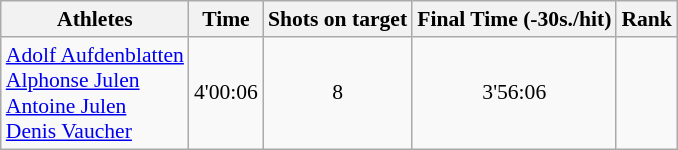<table class="wikitable" style="font-size:90%">
<tr>
<th>Athletes</th>
<th>Time</th>
<th>Shots on target</th>
<th>Final Time (-30s./hit)</th>
<th>Rank</th>
</tr>
<tr>
<td><a href='#'>Adolf Aufdenblatten</a><br><a href='#'>Alphonse Julen</a><br><a href='#'>Antoine Julen</a><br><a href='#'>Denis Vaucher</a></td>
<td align="center">4'00:06</td>
<td align="center">8</td>
<td align="center">3'56:06</td>
<td align="center"></td>
</tr>
</table>
